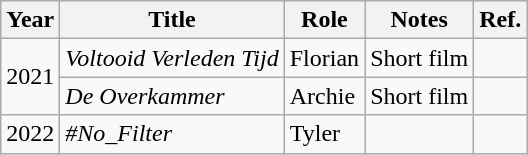<table class="wikitable">
<tr>
<th>Year</th>
<th>Title</th>
<th>Role</th>
<th class="unsortable">Notes</th>
<th>Ref.</th>
</tr>
<tr>
<td rowspan="2">2021</td>
<td><em>Voltooid Verleden Tijd</em></td>
<td>Florian</td>
<td>Short film</td>
<td></td>
</tr>
<tr>
<td><em>De Overkammer</em></td>
<td>Archie</td>
<td>Short film</td>
<td></td>
</tr>
<tr>
<td>2022</td>
<td><em>#No_Filter</em></td>
<td>Tyler</td>
<td></td>
<td></td>
</tr>
</table>
